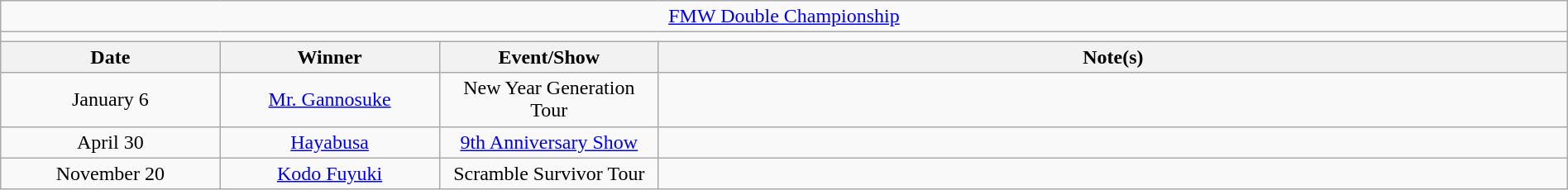<table class="wikitable" style="text-align:center; width:100%;">
<tr>
<td colspan="5"><a href='#'>FMW Double Championship</a></td>
</tr>
<tr>
<td colspan="5"><strong></strong></td>
</tr>
<tr>
<th width="14%">Date</th>
<th width="14%">Winner</th>
<th width="14%">Event/Show</th>
<th width="58%">Note(s)</th>
</tr>
<tr>
<td>January 6</td>
<td><a href='#'>Mr. Gannosuke</a></td>
<td>New Year Generation Tour</td>
<td align="left"></td>
</tr>
<tr>
<td>April 30</td>
<td><a href='#'>Hayabusa</a></td>
<td><a href='#'>9th Anniversary Show</a></td>
<td align="left"></td>
</tr>
<tr>
<td>November 20</td>
<td><a href='#'>Kodo Fuyuki</a></td>
<td>Scramble Survivor Tour</td>
<td align="left"></td>
</tr>
</table>
